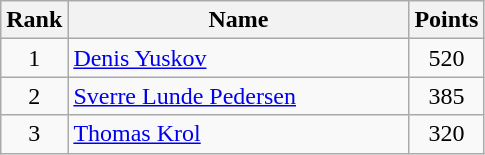<table class="wikitable" border="1" style="text-align:center">
<tr>
<th width=30>Rank</th>
<th width=220>Name</th>
<th width=25>Points</th>
</tr>
<tr>
<td>1</td>
<td align="left"> <a href='#'>Denis Yuskov</a></td>
<td>520</td>
</tr>
<tr>
<td>2</td>
<td align="left"> <a href='#'>Sverre Lunde Pedersen</a></td>
<td>385</td>
</tr>
<tr>
<td>3</td>
<td align="left"> <a href='#'>Thomas Krol</a></td>
<td>320</td>
</tr>
</table>
